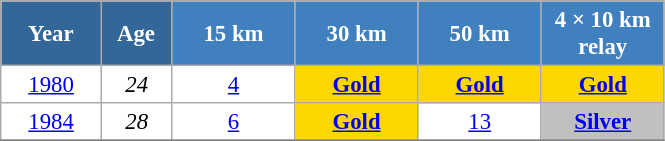<table class="wikitable" style="font-size:95%; text-align:center; border:grey solid 1px; border-collapse:collapse; background:#ffffff;">
<tr>
<th style="background-color:#369; color:white; width:60px;"> Year </th>
<th style="background-color:#369; color:white; width:40px;"> Age </th>
<th style="background-color:#4180be; color:white; width:75px;"> 15 km </th>
<th style="background-color:#4180be; color:white; width:75px;"> 30 km </th>
<th style="background-color:#4180be; color:white; width:75px;"> 50 km </th>
<th style="background-color:#4180be; color:white; width:75px;"> 4 × 10 km <br> relay </th>
</tr>
<tr>
<td><a href='#'>1980</a></td>
<td><em>24</em></td>
<td><a href='#'>4</a></td>
<td style="background:gold;"><a href='#'><strong>Gold</strong></a></td>
<td style="background:gold;"><a href='#'><strong>Gold</strong></a></td>
<td style="background:gold;"><a href='#'><strong>Gold</strong></a></td>
</tr>
<tr>
<td><a href='#'>1984</a></td>
<td><em>28</em></td>
<td><a href='#'>6</a></td>
<td style="background:gold;"><a href='#'><strong>Gold</strong></a></td>
<td><a href='#'>13</a></td>
<td style="background:silver;"><a href='#'><strong>Silver</strong></a></td>
</tr>
<tr |>
</tr>
</table>
